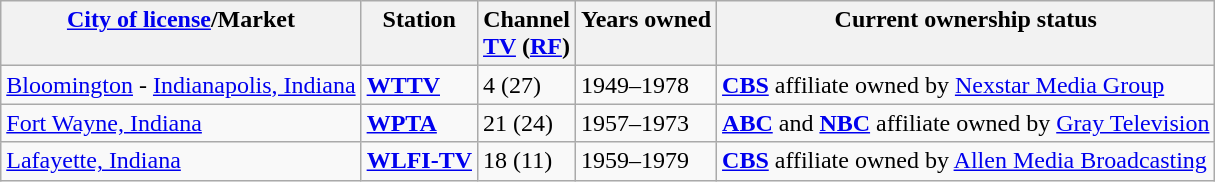<table class="wikitable">
<tr style="vertical-align: top; text-align: center;">
<th><a href='#'>City of license</a>/Market</th>
<th>Station</th>
<th>Channel<br><a href='#'>TV</a> (<a href='#'>RF</a>)</th>
<th>Years owned</th>
<th>Current ownership status</th>
</tr>
<tr style="vertical-align: top; text-align: left;">
<td><a href='#'>Bloomington</a> - <a href='#'>Indianapolis, Indiana</a></td>
<td><strong><a href='#'>WTTV</a></strong></td>
<td>4 (27)</td>
<td>1949–1978</td>
<td><strong><a href='#'>CBS</a></strong> affiliate owned by <a href='#'>Nexstar Media Group</a></td>
</tr>
<tr>
<td><a href='#'>Fort Wayne, Indiana</a></td>
<td><strong><a href='#'>WPTA</a></strong></td>
<td>21 (24)</td>
<td>1957–1973</td>
<td><strong><a href='#'>ABC</a></strong> and <strong><a href='#'>NBC</a></strong> affiliate owned by <a href='#'>Gray Television</a></td>
</tr>
<tr>
<td><a href='#'>Lafayette, Indiana</a></td>
<td><strong><a href='#'>WLFI-TV</a></strong></td>
<td>18 (11)</td>
<td>1959–1979</td>
<td><strong><a href='#'>CBS</a></strong> affiliate owned by <a href='#'>Allen Media Broadcasting</a></td>
</tr>
</table>
